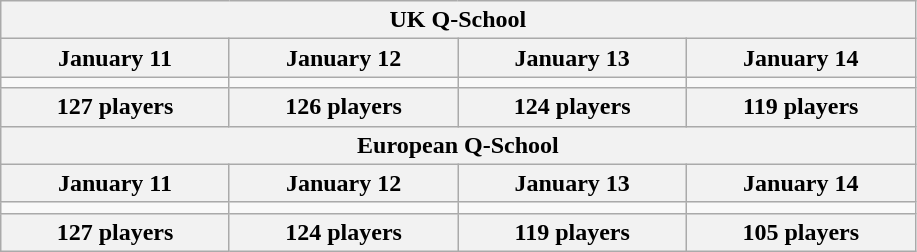<table class="wikitable">
<tr>
<th colspan=4><strong>UK Q-School</strong></th>
</tr>
<tr>
<th width=145px>January 11</th>
<th width=145px>January 12</th>
<th width=145px>January 13</th>
<th width=145px>January 14</th>
</tr>
<tr>
<td></td>
<td></td>
<td></td>
<td></td>
</tr>
<tr>
<th>127 players</th>
<th>126 players</th>
<th>124 players</th>
<th>119 players</th>
</tr>
<tr>
<th colspan=4><strong>European Q-School</strong></th>
</tr>
<tr>
<th width=145px>January 11</th>
<th width=145px>January 12</th>
<th width=145px>January 13</th>
<th width=145px>January 14</th>
</tr>
<tr>
<td></td>
<td></td>
<td></td>
<td></td>
</tr>
<tr>
<th>127 players</th>
<th>124 players</th>
<th>119 players</th>
<th>105 players</th>
</tr>
</table>
